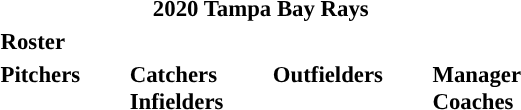<table class="toccolours" style="font-size: 95%;">
<tr>
<th colspan="10">2020 Tampa Bay Rays</th>
</tr>
<tr>
<td colspan="10"><strong>Roster</strong></td>
</tr>
<tr>
<td valign="top"><strong>Pitchers</strong><br>























</td>
<td style="width:25px;"></td>
<td valign="top"><strong>Catchers</strong><br>


<strong>Infielders</strong>







</td>
<td style="width:25px;"></td>
<td valign="top"><strong>Outfielders</strong><br>






</td>
<td style="width:25px;"></td>
<td valign="top"><strong>Manager</strong><br>
<strong>Coaches</strong>
 
 
 
 
 
 
 
 
 
 </td>
</tr>
</table>
